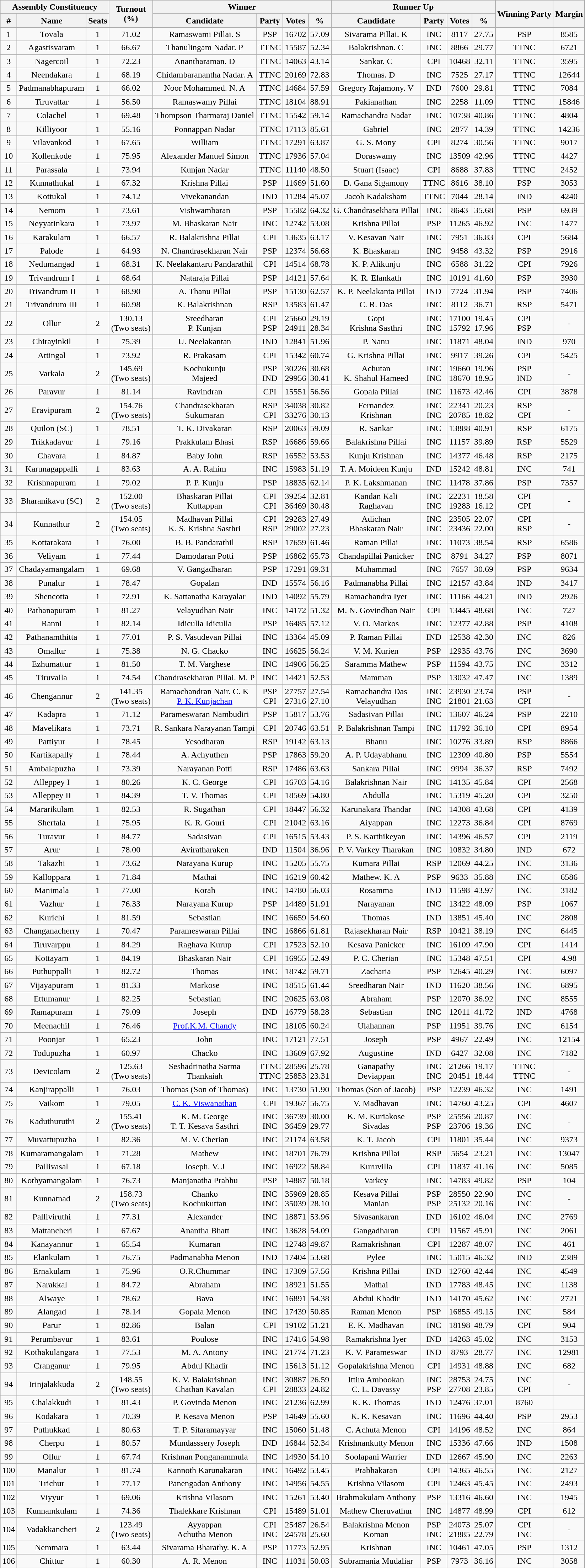<table class="wikitable sortable" style="text-align:center;">
<tr>
<th colspan="3">Assembly Constituency</th>
<th rowspan="2">Turnout<br>(%)</th>
<th colspan="4">Winner</th>
<th colspan="4">Runner Up</th>
<th rowspan="2">Winning Party</th>
<th rowspan="2">Margin</th>
</tr>
<tr>
<th>#</th>
<th>Name</th>
<th>Seats</th>
<th>Candidate</th>
<th>Party</th>
<th>Votes</th>
<th><strong>%</strong></th>
<th>Candidate</th>
<th>Party</th>
<th>Votes</th>
<th><strong>%</strong></th>
</tr>
<tr>
<td>1</td>
<td>Tovala</td>
<td>1</td>
<td>71.02</td>
<td>Ramaswami Pillai. S</td>
<td>PSP</td>
<td>16702</td>
<td>57.09</td>
<td>Sivarama Pillai. K</td>
<td>INC</td>
<td>8117</td>
<td>27.75</td>
<td>PSP</td>
<td>8585</td>
</tr>
<tr>
<td>2</td>
<td>Agastisvaram</td>
<td>1</td>
<td>66.67</td>
<td>Thanulingam Nadar. P</td>
<td>TTNC</td>
<td>15587</td>
<td>52.34</td>
<td>Balakrishnan. C</td>
<td>INC</td>
<td>8866</td>
<td>29.77</td>
<td>TTNC</td>
<td>6721</td>
</tr>
<tr>
<td>3</td>
<td>Nagercoil</td>
<td>1</td>
<td>72.23</td>
<td>Anantharaman. D</td>
<td>TTNC</td>
<td>14063</td>
<td>43.14</td>
<td>Sankar. C</td>
<td>CPI</td>
<td>10468</td>
<td>32.11</td>
<td>TTNC</td>
<td>3595</td>
</tr>
<tr>
<td>4</td>
<td>Neendakara</td>
<td>1</td>
<td>68.19</td>
<td>Chidambaranantha Nadar. A</td>
<td>TTNC</td>
<td>20169</td>
<td>72.83</td>
<td>Thomas. D</td>
<td>INC</td>
<td>7525</td>
<td>27.17</td>
<td>TTNC</td>
<td>12644</td>
</tr>
<tr>
<td>5</td>
<td>Padmanabhapuram</td>
<td>1</td>
<td>66.02</td>
<td>Noor Mohammed. N. A</td>
<td>TTNC</td>
<td>14684</td>
<td>57.59</td>
<td>Gregory Rajamony. V</td>
<td>IND</td>
<td>7600</td>
<td>29.81</td>
<td>TTNC</td>
<td>7084</td>
</tr>
<tr>
<td>6</td>
<td>Tiruvattar</td>
<td>1</td>
<td>56.50</td>
<td>Ramaswamy Pillai</td>
<td>TTNC</td>
<td>18104</td>
<td>88.91</td>
<td>Pakianathan</td>
<td>INC</td>
<td>2258</td>
<td>11.09</td>
<td>TTNC</td>
<td>15846</td>
</tr>
<tr>
<td>7</td>
<td>Colachel</td>
<td>1</td>
<td>69.48</td>
<td>Thompson Tharmaraj Daniel</td>
<td>TTNC</td>
<td>15542</td>
<td>59.14</td>
<td>Ramachandra Nadar</td>
<td>INC</td>
<td>10738</td>
<td>40.86</td>
<td>TTNC</td>
<td>4804</td>
</tr>
<tr>
<td>8</td>
<td>Killiyoor</td>
<td>1</td>
<td>55.16</td>
<td>Ponnappan Nadar</td>
<td>TTNC</td>
<td>17113</td>
<td>85.61</td>
<td>Gabriel</td>
<td>INC</td>
<td>2877</td>
<td>14.39</td>
<td>TTNC</td>
<td>14236</td>
</tr>
<tr>
<td>9</td>
<td>Vilavankod</td>
<td>1</td>
<td>67.65</td>
<td>William</td>
<td>TTNC</td>
<td>17291</td>
<td>63.87</td>
<td>G. S. Mony</td>
<td>CPI</td>
<td>8274</td>
<td>30.56</td>
<td>TTNC</td>
<td>9017</td>
</tr>
<tr>
<td>10</td>
<td>Kollenkode</td>
<td>1</td>
<td>75.95</td>
<td>Alexander Manuel Simon</td>
<td>TTNC</td>
<td>17936</td>
<td>57.04</td>
<td>Doraswamy</td>
<td>INC</td>
<td>13509</td>
<td>42.96</td>
<td>TTNC</td>
<td>4427</td>
</tr>
<tr>
<td>11</td>
<td>Parassala</td>
<td>1</td>
<td>73.94</td>
<td>Kunjan Nadar</td>
<td>TTNC</td>
<td>11140</td>
<td>48.50</td>
<td>Stuart (Isaac)</td>
<td>CPI</td>
<td>8688</td>
<td>37.83</td>
<td>TTNC</td>
<td>2452</td>
</tr>
<tr>
<td>12</td>
<td>Kunnathukal</td>
<td>1</td>
<td>67.32</td>
<td>Krishna Pillai</td>
<td>PSP</td>
<td>11669</td>
<td>51.60</td>
<td>D. Gana Sigamony</td>
<td>TTNC</td>
<td>8616</td>
<td>38.10</td>
<td>PSP</td>
<td>3053</td>
</tr>
<tr>
<td>13</td>
<td>Kottukal</td>
<td>1</td>
<td>74.12</td>
<td>Vivekanandan</td>
<td>IND</td>
<td>11284</td>
<td>45.07</td>
<td>Jacob Kadaksham</td>
<td>TTNC</td>
<td>7044</td>
<td>28.14</td>
<td>IND</td>
<td>4240</td>
</tr>
<tr>
<td>14</td>
<td>Nemom</td>
<td>1</td>
<td>73.61</td>
<td>Vishwambaran</td>
<td>PSP</td>
<td>15582</td>
<td>64.32</td>
<td>G. Chandrasekhara Pillai</td>
<td>INC</td>
<td>8643</td>
<td>35.68</td>
<td>PSP</td>
<td>6939</td>
</tr>
<tr>
<td>15</td>
<td>Neyyatinkara</td>
<td>1</td>
<td>73.97</td>
<td>M. Bhaskaran Nair</td>
<td>INC</td>
<td>12742</td>
<td>53.08</td>
<td>Krishna Pillai</td>
<td>PSP</td>
<td>11265</td>
<td>46.92</td>
<td>INC</td>
<td>1477</td>
</tr>
<tr>
<td>16</td>
<td>Karakulam</td>
<td>1</td>
<td>66.57</td>
<td>R. Balakrishna Pillai</td>
<td>CPI</td>
<td>13635</td>
<td>63.17</td>
<td>V. Kesavan Nair</td>
<td>INC</td>
<td>7951</td>
<td>36.83</td>
<td>CPI</td>
<td>5684</td>
</tr>
<tr>
<td>17</td>
<td>Palode</td>
<td>1</td>
<td>64.93</td>
<td>N. Chandrasekharan Nair</td>
<td>PSP</td>
<td>12374</td>
<td>56.68</td>
<td>K. Bhaskaran</td>
<td>INC</td>
<td>9458</td>
<td>43.32</td>
<td>PSP</td>
<td>2916</td>
</tr>
<tr>
<td>18</td>
<td>Nedumangad</td>
<td>1</td>
<td>68.31</td>
<td>K. Neelakantaru Pandarathil</td>
<td>CPI</td>
<td>14514</td>
<td>68.78</td>
<td>K. P. Alikunju</td>
<td>INC</td>
<td>6588</td>
<td>31.22</td>
<td>CPI</td>
<td>7926</td>
</tr>
<tr>
<td>19</td>
<td>Trivandrum I</td>
<td>1</td>
<td>68.64</td>
<td>Nataraja Pillai</td>
<td>PSP</td>
<td>14121</td>
<td>57.64</td>
<td>K. R. Elankath</td>
<td>INC</td>
<td>10191</td>
<td>41.60</td>
<td>PSP</td>
<td>3930</td>
</tr>
<tr>
<td>20</td>
<td>Trivandrum II</td>
<td>1</td>
<td>68.90</td>
<td>A. Thanu Pillai</td>
<td>PSP</td>
<td>15130</td>
<td>62.57</td>
<td>K. P. Neelakanta Pillai</td>
<td>IND</td>
<td>7724</td>
<td>31.94</td>
<td>PSP</td>
<td>7406</td>
</tr>
<tr>
<td>21</td>
<td>Trivandrum III</td>
<td>1</td>
<td>60.98</td>
<td>K. Balakrishnan</td>
<td>RSP</td>
<td>13583</td>
<td>61.47</td>
<td>C. R. Das</td>
<td>INC</td>
<td>8112</td>
<td>36.71</td>
<td>RSP</td>
<td>5471</td>
</tr>
<tr>
<td>22</td>
<td>Ollur</td>
<td>2</td>
<td>130.13 <br> (Two seats)</td>
<td>Sreedharan <br> P. Kunjan</td>
<td>CPI <br> PSP</td>
<td>25660 <br> 24911</td>
<td>29.19 <br> 28.34</td>
<td>Gopi <br> Krishna Sasthri</td>
<td>INC <br> INC</td>
<td>17100 <br> 15792</td>
<td>19.45 <br> 17.96</td>
<td>CPI <br> PSP</td>
<td>-</td>
</tr>
<tr>
<td>23</td>
<td>Chirayinkil</td>
<td>1</td>
<td>75.39</td>
<td>U. Neelakantan</td>
<td>IND</td>
<td>12841</td>
<td>51.96</td>
<td>P. Nanu</td>
<td>INC</td>
<td>11871</td>
<td>48.04</td>
<td>IND</td>
<td>970</td>
</tr>
<tr>
<td>24</td>
<td>Attingal</td>
<td>1</td>
<td>73.92</td>
<td>R. Prakasam</td>
<td>CPI</td>
<td>15342</td>
<td>60.74</td>
<td>G. Krishna Pillai</td>
<td>INC</td>
<td>9917</td>
<td>39.26</td>
<td>CPI</td>
<td>5425</td>
</tr>
<tr>
<td>25</td>
<td>Varkala</td>
<td>2</td>
<td>145.69 <br> (Two seats)</td>
<td>Kochukunju <br> Majeed</td>
<td>PSP <br> IND</td>
<td>30226 <br> 29956</td>
<td>30.68 <br> 30.41</td>
<td>Achutan <br> K. Shahul Hameed</td>
<td>INC <br> INC</td>
<td>19660 <br> 18670</td>
<td>19.96 <br> 18.95</td>
<td>PSP <br> IND</td>
<td>-</td>
</tr>
<tr>
<td>26</td>
<td>Paravur</td>
<td>1</td>
<td>81.14</td>
<td>Ravindran</td>
<td>CPI</td>
<td>15551</td>
<td>56.56</td>
<td>Gopala Pillai</td>
<td>INC</td>
<td>11673</td>
<td>42.46</td>
<td>CPI</td>
<td>3878</td>
</tr>
<tr>
<td>27</td>
<td>Eravipuram</td>
<td>2</td>
<td>154.76 <br> (Two seats)</td>
<td>Chandrasekharan <br> Sukumaran</td>
<td>RSP <br> CPI</td>
<td>34038 <br> 33276</td>
<td>30.82 <br> 30.13</td>
<td>Fernandez <br> Krishnan</td>
<td>INC <br> INC</td>
<td>22341 <br> 20785</td>
<td>20.23 <br> 18.82</td>
<td>RSP <br> CPI</td>
<td>-</td>
</tr>
<tr>
<td>28</td>
<td>Quilon (SC)</td>
<td>1</td>
<td>78.51</td>
<td>T. K. Divakaran</td>
<td>RSP</td>
<td>20063</td>
<td>59.09</td>
<td>R. Sankar</td>
<td>INC</td>
<td>13888</td>
<td>40.91</td>
<td>RSP</td>
<td>6175</td>
</tr>
<tr>
<td>29</td>
<td>Trikkadavur</td>
<td>1</td>
<td>79.16</td>
<td>Prakkulam Bhasi</td>
<td>RSP</td>
<td>16686</td>
<td>59.66</td>
<td>Balakrishna Pillai</td>
<td>INC</td>
<td>11157</td>
<td>39.89</td>
<td>RSP</td>
<td>5529</td>
</tr>
<tr>
<td>30</td>
<td>Chavara</td>
<td>1</td>
<td>84.87</td>
<td>Baby John</td>
<td>RSP</td>
<td>16552</td>
<td>53.53</td>
<td>Kunju Krishnan</td>
<td>INC</td>
<td>14377</td>
<td>46.48</td>
<td>RSP</td>
<td>2175</td>
</tr>
<tr>
<td>31</td>
<td>Karunagappalli</td>
<td>1</td>
<td>83.63</td>
<td>A. A. Rahim</td>
<td>INC</td>
<td>15983</td>
<td>51.19</td>
<td>T. A. Moideen Kunju</td>
<td>IND</td>
<td>15242</td>
<td>48.81</td>
<td>INC</td>
<td>741</td>
</tr>
<tr>
<td>32</td>
<td>Krishnapuram</td>
<td>1</td>
<td>79.02</td>
<td>P. P. Kunju</td>
<td>PSP</td>
<td>18835</td>
<td>62.14</td>
<td>P. K. Lakshmanan</td>
<td>INC</td>
<td>11478</td>
<td>37.86</td>
<td>PSP</td>
<td>7357</td>
</tr>
<tr>
<td>33</td>
<td>Bharanikavu (SC)</td>
<td>2</td>
<td>152.00 <br> (Two seats)</td>
<td>Bhaskaran Pillai <br> Kuttappan</td>
<td>CPI <br> CPI</td>
<td>39254 <br> 36469</td>
<td>32.81 <br> 30.48</td>
<td>Kandan Kali <br> Raghavan</td>
<td>INC <br> INC</td>
<td>22231 <br> 19283</td>
<td>18.58 <br> 16.12</td>
<td>CPI <br> CPI</td>
<td>-</td>
</tr>
<tr>
<td>34</td>
<td>Kunnathur</td>
<td>2</td>
<td>154.05 <br> (Two seats)</td>
<td>Madhavan Pillai <br> K. S. Krishna Sasthri</td>
<td>CPI <br> RSP</td>
<td>29283 <br> 29002</td>
<td>27.49 <br> 27.23</td>
<td>Adichan <br> Bhaskaran Nair</td>
<td>INC <br> INC</td>
<td>23505 <br> 23436</td>
<td>22.07 <br> 22.00</td>
<td>CPI <br> RSP</td>
<td>-</td>
</tr>
<tr>
<td>35</td>
<td>Kottarakara</td>
<td>1</td>
<td>76.00</td>
<td>B. B. Pandarathil</td>
<td>RSP</td>
<td>17659</td>
<td>61.46</td>
<td>Raman Pillai</td>
<td>INC</td>
<td>11073</td>
<td>38.54</td>
<td>RSP</td>
<td>6586</td>
</tr>
<tr>
<td>36</td>
<td>Veliyam</td>
<td>1</td>
<td>77.44</td>
<td>Damodaran Potti</td>
<td>PSP</td>
<td>16862</td>
<td>65.73</td>
<td>Chandapillai Panicker</td>
<td>INC</td>
<td>8791</td>
<td>34.27</td>
<td>PSP</td>
<td>8071</td>
</tr>
<tr>
<td>37</td>
<td>Chadayamangalam</td>
<td>1</td>
<td>69.68</td>
<td>V. Gangadharan</td>
<td>PSP</td>
<td>17291</td>
<td>69.31</td>
<td>Muhammad</td>
<td>INC</td>
<td>7657</td>
<td>30.69</td>
<td>PSP</td>
<td>9634</td>
</tr>
<tr>
<td>38</td>
<td>Punalur</td>
<td>1</td>
<td>78.47</td>
<td>Gopalan</td>
<td>IND</td>
<td>15574</td>
<td>56.16</td>
<td>Padmanabha Pillai</td>
<td>INC</td>
<td>12157</td>
<td>43.84</td>
<td>IND</td>
<td>3417</td>
</tr>
<tr>
<td>39</td>
<td>Shencotta</td>
<td>1</td>
<td>72.91</td>
<td>K. Sattanatha Karayalar</td>
<td>IND</td>
<td>14092</td>
<td>55.79</td>
<td>Ramachandra Iyer</td>
<td>INC</td>
<td>11166</td>
<td>44.21</td>
<td>IND</td>
<td>2926</td>
</tr>
<tr>
<td>40</td>
<td>Pathanapuram</td>
<td>1</td>
<td>81.27</td>
<td>Velayudhan Nair</td>
<td>INC</td>
<td>14172</td>
<td>51.32</td>
<td>M. N. Govindhan Nair</td>
<td>CPI</td>
<td>13445</td>
<td>48.68</td>
<td>INC</td>
<td>727</td>
</tr>
<tr>
<td>41</td>
<td>Ranni</td>
<td>1</td>
<td>82.14</td>
<td>Idiculla Idiculla</td>
<td>PSP</td>
<td>16485</td>
<td>57.12</td>
<td>V. O. Markos</td>
<td>INC</td>
<td>12377</td>
<td>42.88</td>
<td>PSP</td>
<td>4108</td>
</tr>
<tr>
<td>42</td>
<td>Pathanamthitta</td>
<td>1</td>
<td>77.01</td>
<td>P. S. Vasudevan Pillai</td>
<td>INC</td>
<td>13364</td>
<td>45.09</td>
<td>P. Raman Pillai</td>
<td>IND</td>
<td>12538</td>
<td>42.30</td>
<td>INC</td>
<td>826</td>
</tr>
<tr>
<td>43</td>
<td>Omallur</td>
<td>1</td>
<td>75.38</td>
<td>N. G. Chacko</td>
<td>INC</td>
<td>16625</td>
<td>56.24</td>
<td>V. M. Kurien</td>
<td>PSP</td>
<td>12935</td>
<td>43.76</td>
<td>INC</td>
<td>3690</td>
</tr>
<tr>
<td>44</td>
<td>Ezhumattur</td>
<td>1</td>
<td>81.50</td>
<td>T. M. Varghese</td>
<td>INC</td>
<td>14906</td>
<td>56.25</td>
<td>Saramma Mathew</td>
<td>PSP</td>
<td>11594</td>
<td>43.75</td>
<td>INC</td>
<td>3312</td>
</tr>
<tr>
<td>45</td>
<td>Tiruvalla</td>
<td>1</td>
<td>74.54</td>
<td>Chandrasekharan Pillai. M. P</td>
<td>INC</td>
<td>14421</td>
<td>52.53</td>
<td>Mamman</td>
<td>PSP</td>
<td>13032</td>
<td>47.47</td>
<td>INC</td>
<td>1389</td>
</tr>
<tr>
<td>46</td>
<td>Chengannur</td>
<td>2</td>
<td>141.35 <br> (Two seats)</td>
<td>Ramachandran Nair. C. K <br> <a href='#'>P. K. Kunjachan</a></td>
<td>PSP <br> CPI</td>
<td>27757 <br> 27316</td>
<td>27.54 <br> 27.10</td>
<td>Ramachandra Das <br> Velayudhan</td>
<td>INC <br> INC</td>
<td>23930 <br> 21801</td>
<td>23.74 <br> 21.63</td>
<td>PSP <br> CPI</td>
<td>-</td>
</tr>
<tr>
<td>47</td>
<td>Kadapra</td>
<td>1</td>
<td>71.12</td>
<td>Parameswaran Nambudiri</td>
<td>PSP</td>
<td>15817</td>
<td>53.76</td>
<td>Sadasivan Pillai</td>
<td>INC</td>
<td>13607</td>
<td>46.24</td>
<td>PSP</td>
<td>2210</td>
</tr>
<tr>
<td>48</td>
<td>Mavelikara</td>
<td>1</td>
<td>73.71</td>
<td>R. Sankara Narayanan Tampi</td>
<td>CPI</td>
<td>20746</td>
<td>63.51</td>
<td>P. Balakrishnan Tampi</td>
<td>INC</td>
<td>11792</td>
<td>36.10</td>
<td>CPI</td>
<td>8954</td>
</tr>
<tr>
<td>49</td>
<td>Pattiyur</td>
<td>1</td>
<td>78.45</td>
<td>Yesodharan</td>
<td>RSP</td>
<td>19142</td>
<td>63.13</td>
<td>Bhanu</td>
<td>INC</td>
<td>10276</td>
<td>33.89</td>
<td>RSP</td>
<td>8866</td>
</tr>
<tr>
<td>50</td>
<td>Kartikapally</td>
<td>1</td>
<td>78.44</td>
<td>A. Achyuthen</td>
<td>PSP</td>
<td>17863</td>
<td>59.20</td>
<td>A. P. Udayabhanu</td>
<td>INC</td>
<td>12309</td>
<td>40.80</td>
<td>PSP</td>
<td>5554</td>
</tr>
<tr>
<td>51</td>
<td>Ambalapuzha</td>
<td>1</td>
<td>73.39</td>
<td>Narayanan Potti</td>
<td>RSP</td>
<td>17486</td>
<td>63.63</td>
<td>Sankara Pillai</td>
<td>INC</td>
<td>9994</td>
<td>36.37</td>
<td>RSP</td>
<td>7492</td>
</tr>
<tr>
<td>52</td>
<td>Alleppey I</td>
<td>1</td>
<td>80.26</td>
<td>K. C. George</td>
<td>CPI</td>
<td>16703</td>
<td>54.16</td>
<td>Balakrishnan Nair</td>
<td>INC</td>
<td>14135</td>
<td>45.84</td>
<td>CPI</td>
<td>2568</td>
</tr>
<tr>
<td>53</td>
<td>Alleppey II</td>
<td>1</td>
<td>84.39</td>
<td>T. V. Thomas</td>
<td>CPI</td>
<td>18569</td>
<td>54.80</td>
<td>Abdulla</td>
<td>INC</td>
<td>15319</td>
<td>45.20</td>
<td>CPI</td>
<td>3250</td>
</tr>
<tr>
<td>54</td>
<td>Mararikulam</td>
<td>1</td>
<td>82.53</td>
<td>R. Sugathan</td>
<td>CPI</td>
<td>18447</td>
<td>56.32</td>
<td>Karunakara Thandar</td>
<td>INC</td>
<td>14308</td>
<td>43.68</td>
<td>CPI</td>
<td>4139</td>
</tr>
<tr>
<td>55</td>
<td>Shertala</td>
<td>1</td>
<td>75.95</td>
<td>K. R. Gouri</td>
<td>CPI</td>
<td>21042</td>
<td>63.16</td>
<td>Aiyappan</td>
<td>INC</td>
<td>12273</td>
<td>36.84</td>
<td>CPI</td>
<td>8769</td>
</tr>
<tr>
<td>56</td>
<td>Turavur</td>
<td>1</td>
<td>84.77</td>
<td>Sadasivan</td>
<td>CPI</td>
<td>16515</td>
<td>53.43</td>
<td>P. S. Karthikeyan</td>
<td>INC</td>
<td>14396</td>
<td>46.57</td>
<td>CPI</td>
<td>2119</td>
</tr>
<tr>
<td>57</td>
<td>Arur</td>
<td>1</td>
<td>78.00</td>
<td>Aviratharaken</td>
<td>IND</td>
<td>11504</td>
<td>36.96</td>
<td>P. V. Varkey Tharakan</td>
<td>INC</td>
<td>10832</td>
<td>34.80</td>
<td>IND</td>
<td>672</td>
</tr>
<tr>
<td>58</td>
<td>Takazhi</td>
<td>1</td>
<td>73.62</td>
<td>Narayana Kurup</td>
<td>INC</td>
<td>15205</td>
<td>55.75</td>
<td>Kumara Pillai</td>
<td>RSP</td>
<td>12069</td>
<td>44.25</td>
<td>INC</td>
<td>3136</td>
</tr>
<tr>
<td>59</td>
<td>Kalloppara</td>
<td>1</td>
<td>71.84</td>
<td>Mathai</td>
<td>INC</td>
<td>16219</td>
<td>60.42</td>
<td>Mathew. K. A</td>
<td>PSP</td>
<td>9633</td>
<td>35.88</td>
<td>INC</td>
<td>6586</td>
</tr>
<tr>
<td>60</td>
<td>Manimala</td>
<td>1</td>
<td>77.00</td>
<td>Korah</td>
<td>INC</td>
<td>14780</td>
<td>56.03</td>
<td>Rosamma</td>
<td>IND</td>
<td>11598</td>
<td>43.97</td>
<td>INC</td>
<td>3182</td>
</tr>
<tr>
<td>61</td>
<td>Vazhur</td>
<td>1</td>
<td>76.33</td>
<td>Narayana Kurup</td>
<td>PSP</td>
<td>14489</td>
<td>51.91</td>
<td>Narayanan</td>
<td>INC</td>
<td>13422</td>
<td>48.09</td>
<td>PSP</td>
<td>1067</td>
</tr>
<tr>
<td>62</td>
<td>Kurichi</td>
<td>1</td>
<td>81.59</td>
<td>Sebastian</td>
<td>INC</td>
<td>16659</td>
<td>54.60</td>
<td>Thomas</td>
<td>IND</td>
<td>13851</td>
<td>45.40</td>
<td>INC</td>
<td>2808</td>
</tr>
<tr>
<td>63</td>
<td>Changanacherry</td>
<td>1</td>
<td>70.47</td>
<td>Parameswaran Pillai</td>
<td>INC</td>
<td>16866</td>
<td>61.81</td>
<td>Rajasekharan Nair</td>
<td>RSP</td>
<td>10421</td>
<td>38.19</td>
<td>INC</td>
<td>6445</td>
</tr>
<tr>
<td>64</td>
<td>Tiruvarppu</td>
<td>1</td>
<td>84.29</td>
<td>Raghava Kurup</td>
<td>CPI</td>
<td>17523</td>
<td>52.10</td>
<td>Kesava Panicker</td>
<td>INC</td>
<td>16109</td>
<td>47.90</td>
<td>CPI</td>
<td>1414</td>
</tr>
<tr>
<td>65</td>
<td>Kottayam</td>
<td>1</td>
<td>84.19</td>
<td>Bhaskaran Nair</td>
<td>CPI</td>
<td>16955</td>
<td>52.49</td>
<td>P. C. Cherian</td>
<td>INC</td>
<td>15348</td>
<td>47.51</td>
<td>CPI</td>
<td>4.98</td>
</tr>
<tr>
<td>66</td>
<td>Puthuppalli</td>
<td>1</td>
<td>82.72</td>
<td>Thomas</td>
<td>INC</td>
<td>18742</td>
<td>59.71</td>
<td>Zacharia</td>
<td>PSP</td>
<td>12645</td>
<td>40.29</td>
<td>INC</td>
<td>6097</td>
</tr>
<tr>
<td>67</td>
<td>Vijayapuram</td>
<td>1</td>
<td>81.33</td>
<td>Markose</td>
<td>INC</td>
<td>18515</td>
<td>61.44</td>
<td>Sreedharan Nair</td>
<td>IND</td>
<td>11620</td>
<td>38.56</td>
<td>INC</td>
<td>6895</td>
</tr>
<tr>
<td>68</td>
<td>Ettumanur</td>
<td>1</td>
<td>82.25</td>
<td>Sebastian</td>
<td>INC</td>
<td>20625</td>
<td>63.08</td>
<td>Abraham</td>
<td>PSP</td>
<td>12070</td>
<td>36.92</td>
<td>INC</td>
<td>8555</td>
</tr>
<tr>
<td>69</td>
<td>Ramapuram</td>
<td>1</td>
<td>79.09</td>
<td>Joseph</td>
<td>IND</td>
<td>16779</td>
<td>58.28</td>
<td>Sebastian</td>
<td>INC</td>
<td>12011</td>
<td>41.72</td>
<td>IND</td>
<td>4768</td>
</tr>
<tr>
<td>70</td>
<td>Meenachil</td>
<td>1</td>
<td>76.46</td>
<td><a href='#'>Prof.K.M. Chandy</a></td>
<td>INC</td>
<td>18105</td>
<td>60.24</td>
<td>Ulahannan</td>
<td>PSP</td>
<td>11951</td>
<td>39.76</td>
<td>INC</td>
<td>6154</td>
</tr>
<tr>
<td>71</td>
<td>Poonjar</td>
<td>1</td>
<td>65.23</td>
<td>John</td>
<td>INC</td>
<td>17121</td>
<td>77.51</td>
<td>Joseph</td>
<td>PSP</td>
<td>4967</td>
<td>22.49</td>
<td>INC</td>
<td>12154</td>
</tr>
<tr>
<td>72</td>
<td>Todupuzha</td>
<td>1</td>
<td>60.97</td>
<td>Chacko</td>
<td>INC</td>
<td>13609</td>
<td>67.92</td>
<td>Augustine</td>
<td>IND</td>
<td>6427</td>
<td>32.08</td>
<td>INC</td>
<td>7182</td>
</tr>
<tr>
<td>73</td>
<td>Devicolam</td>
<td>2</td>
<td>125.63 <br> (Two seats)</td>
<td>Seshadrinatha Sarma <br> Thankaiah</td>
<td>TTNC <br> TTNC</td>
<td>28596 <br> 25853</td>
<td>25.78 <br> 23.31</td>
<td>Ganapathy <br> Deviappan</td>
<td>INC <br> INC</td>
<td>21266 <br> 20451</td>
<td>19.17 <br> 18.44</td>
<td>TTNC <br> TTNC</td>
<td>-</td>
</tr>
<tr>
<td>74</td>
<td>Kanjirappalli</td>
<td>1</td>
<td>76.03</td>
<td>Thomas (Son of Thomas)</td>
<td>INC</td>
<td>13730</td>
<td>51.90</td>
<td>Thomas (Son of Jacob)</td>
<td>PSP</td>
<td>12239</td>
<td>46.32</td>
<td>INC</td>
<td>1491</td>
</tr>
<tr>
<td>75</td>
<td>Vaikom</td>
<td>1</td>
<td>79.05</td>
<td><a href='#'>C. K. Viswanathan</a></td>
<td>CPI</td>
<td>19367</td>
<td>56.75</td>
<td>V. Madhavan</td>
<td>INC</td>
<td>14760</td>
<td>43.25</td>
<td>CPI</td>
<td>4607</td>
</tr>
<tr>
<td>76</td>
<td>Kaduthuruthi</td>
<td>2</td>
<td>155.41 <br> (Two seats)</td>
<td>K. M. George <br> T. T. Kesava Sasthri</td>
<td>INC <br> INC</td>
<td>36739 <br> 36459</td>
<td>30.00 <br> 29.77</td>
<td>K. M. Kuriakose <br> Sivadas</td>
<td>PSP <br> PSP</td>
<td>25556 <br> 23706</td>
<td>20.87 <br> 19.36</td>
<td>INC <br> INC</td>
<td>-</td>
</tr>
<tr>
<td>77</td>
<td>Muvattupuzha</td>
<td>1</td>
<td>82.36</td>
<td>M. V. Cherian</td>
<td>INC</td>
<td>21174</td>
<td>63.58</td>
<td>K. T. Jacob</td>
<td>CPI</td>
<td>11801</td>
<td>35.44</td>
<td>INC</td>
<td>9373</td>
</tr>
<tr>
<td>78</td>
<td>Kumaramangalam</td>
<td>1</td>
<td>71.28</td>
<td>Mathew</td>
<td>INC</td>
<td>18701</td>
<td>76.79</td>
<td>Krishna Pillai</td>
<td>RSP</td>
<td>5654</td>
<td>23.21</td>
<td>INC</td>
<td>13047</td>
</tr>
<tr>
<td>79</td>
<td>Pallivasal</td>
<td>1</td>
<td>67.18</td>
<td>Joseph. V. J</td>
<td>INC</td>
<td>16922</td>
<td>58.84</td>
<td>Kuruvilla</td>
<td>CPI</td>
<td>11837</td>
<td>41.16</td>
<td>INC</td>
<td>5085</td>
</tr>
<tr>
<td>80</td>
<td>Kothyamangalam</td>
<td>1</td>
<td>76.73</td>
<td>Manjanatha Prabhu</td>
<td>PSP</td>
<td>14887</td>
<td>50.18</td>
<td>Varkey</td>
<td>INC</td>
<td>14783</td>
<td>49.82</td>
<td>PSP</td>
<td>104</td>
</tr>
<tr>
<td>81</td>
<td>Kunnatnad</td>
<td>2</td>
<td>158.73 <br> (Two seats)</td>
<td>Chanko <br> Kochukuttan</td>
<td>INC <br> INC</td>
<td>35969 <br> 35039</td>
<td>28.85 <br> 28.10</td>
<td>Kesava Pillai <br> Manian</td>
<td>PSP <br> PSP</td>
<td>28550 <br> 25132</td>
<td>22.90 <br> 20.16</td>
<td>INC <br> INC</td>
<td>-</td>
</tr>
<tr>
<td>82</td>
<td>Palliviruthi</td>
<td>1</td>
<td>77.31</td>
<td>Alexander</td>
<td>INC</td>
<td>18871</td>
<td>53.96</td>
<td>Sivasankaran</td>
<td>IND</td>
<td>16102</td>
<td>46.04</td>
<td>INC</td>
<td>2769</td>
</tr>
<tr>
<td>83</td>
<td>Mattancheri</td>
<td>1</td>
<td>67.67</td>
<td>Anantha Bhatt</td>
<td>INC</td>
<td>13628</td>
<td>54.09</td>
<td>Gangadharan</td>
<td>CPI</td>
<td>11567</td>
<td>45.91</td>
<td>INC</td>
<td>2061</td>
</tr>
<tr>
<td>84</td>
<td>Kanayannur</td>
<td>1</td>
<td>65.54</td>
<td>Kumaran</td>
<td>INC</td>
<td>12748</td>
<td>49.87</td>
<td>Ramakrishnan</td>
<td>CPI</td>
<td>12287</td>
<td>48.07</td>
<td>INC</td>
<td>461</td>
</tr>
<tr>
<td>85</td>
<td>Elankulam</td>
<td>1</td>
<td>76.75</td>
<td>Padmanabha Menon</td>
<td>IND</td>
<td>17404</td>
<td>53.68</td>
<td>Pylee</td>
<td>INC</td>
<td>15015</td>
<td>46.32</td>
<td>IND</td>
<td>2389</td>
</tr>
<tr>
<td>86</td>
<td>Ernakulam</td>
<td>1</td>
<td>75.96</td>
<td>O.R.Chummar</td>
<td>INC</td>
<td>17309</td>
<td>57.56</td>
<td>Krishna Pillai</td>
<td>IND</td>
<td>12760</td>
<td>42.44</td>
<td>INC</td>
<td>4549</td>
</tr>
<tr>
<td>87</td>
<td>Narakkal</td>
<td>1</td>
<td>84.72</td>
<td>Abraham</td>
<td>INC</td>
<td>18921</td>
<td>51.55</td>
<td>Mathai</td>
<td>IND</td>
<td>17783</td>
<td>48.45</td>
<td>INC</td>
<td>1138</td>
</tr>
<tr>
<td>88</td>
<td>Alwaye</td>
<td>1</td>
<td>78.62</td>
<td>Bava</td>
<td>INC</td>
<td>16891</td>
<td>54.38</td>
<td>Abdul Khadir</td>
<td>IND</td>
<td>14170</td>
<td>45.62</td>
<td>INC</td>
<td>2721</td>
</tr>
<tr>
<td>89</td>
<td>Alangad</td>
<td>1</td>
<td>78.14</td>
<td>Gopala Menon</td>
<td>INC</td>
<td>17439</td>
<td>50.85</td>
<td>Raman Menon</td>
<td>PSP</td>
<td>16855</td>
<td>49.15</td>
<td>INC</td>
<td>584</td>
</tr>
<tr>
<td>90</td>
<td>Parur</td>
<td>1</td>
<td>82.86</td>
<td>Balan</td>
<td>CPI</td>
<td>19102</td>
<td>51.21</td>
<td>E. K. Madhavan</td>
<td>INC</td>
<td>18198</td>
<td>48.79</td>
<td>CPI</td>
<td>904</td>
</tr>
<tr>
<td>91</td>
<td>Perumbavur</td>
<td>1</td>
<td>83.61</td>
<td>Poulose</td>
<td>INC</td>
<td>17416</td>
<td>54.98</td>
<td>Ramakrishna Iyer</td>
<td>IND</td>
<td>14263</td>
<td>45.02</td>
<td>INC</td>
<td>3153</td>
</tr>
<tr>
<td>92</td>
<td>Kothakulangara</td>
<td>1</td>
<td>77.53</td>
<td>M. A. Antony</td>
<td>INC</td>
<td>21774</td>
<td>71.23</td>
<td>K. V. Parameswar</td>
<td>IND</td>
<td>8793</td>
<td>28.77</td>
<td>INC</td>
<td>12981</td>
</tr>
<tr>
<td>93</td>
<td>Cranganur</td>
<td>1</td>
<td>79.95</td>
<td>Abdul Khadir</td>
<td>INC</td>
<td>15613</td>
<td>51.12</td>
<td>Gopalakrishna Menon</td>
<td>CPI</td>
<td>14931</td>
<td>48.88</td>
<td>INC</td>
<td>682</td>
</tr>
<tr>
<td>94</td>
<td>Irinjalakkuda</td>
<td>2</td>
<td>148.55 <br> (Two seats)</td>
<td>K. V. Balakrishnan <br> Chathan Kavalan</td>
<td>INC <br> CPI</td>
<td>30887 <br> 28833</td>
<td>26.59 <br> 24.82</td>
<td>Ittira Ambookan <br> C. L. Davassy</td>
<td>INC <br> PSP</td>
<td>28753 <br> 27708</td>
<td>24.75 <br> 23.85</td>
<td>INC <br> CPI</td>
<td>-</td>
</tr>
<tr>
<td>95</td>
<td>Chalakkudi</td>
<td>1</td>
<td>81.43</td>
<td>P. Govinda Menon</td>
<td>INC</td>
<td>21236</td>
<td>62.99</td>
<td>K. K. Thomas</td>
<td>IND</td>
<td>12476</td>
<td>37.01</td>
<td>8760</td>
</tr>
<tr>
<td>96</td>
<td>Kodakara</td>
<td>1</td>
<td>70.39</td>
<td>P. Kesava Menon</td>
<td>PSP</td>
<td>14649</td>
<td>55.60</td>
<td>K. K. Kesavan</td>
<td>INC</td>
<td>11696</td>
<td>44.40</td>
<td>PSP</td>
<td>2953</td>
</tr>
<tr>
<td>97</td>
<td>Puthukkad</td>
<td>1</td>
<td>80.63</td>
<td>T. P. Sitaramayyar</td>
<td>INC</td>
<td>15060</td>
<td>51.48</td>
<td>C. Achuta Menon</td>
<td>CPI</td>
<td>14196</td>
<td>48.52</td>
<td>INC</td>
<td>864</td>
</tr>
<tr>
<td>98</td>
<td>Cherpu</td>
<td>1</td>
<td>80.57</td>
<td>Mundasssery Joseph</td>
<td>IND</td>
<td>16844</td>
<td>52.34</td>
<td>Krishnankutty Menon</td>
<td>INC</td>
<td>15336</td>
<td>47.66</td>
<td>IND</td>
<td>1508</td>
</tr>
<tr>
<td>99</td>
<td>Ollur</td>
<td>1</td>
<td>67.74</td>
<td>Krishnan Ponganammula</td>
<td>INC</td>
<td>14930</td>
<td>54.10</td>
<td>Soolapani Warrier</td>
<td>IND</td>
<td>12667</td>
<td>45.90</td>
<td>INC</td>
<td>2263</td>
</tr>
<tr>
<td>100</td>
<td>Manalur</td>
<td>1</td>
<td>81.74</td>
<td>Kannoth Karunakaran</td>
<td>INC</td>
<td>16492</td>
<td>53.45</td>
<td>Prabhakaran</td>
<td>CPI</td>
<td>14365</td>
<td>46.55</td>
<td>INC</td>
<td>2127</td>
</tr>
<tr>
<td>101</td>
<td>Trichur</td>
<td>1</td>
<td>77.17</td>
<td>Panengadan Anthony</td>
<td>INC</td>
<td>14956</td>
<td>54.55</td>
<td>Krishna Vilasom</td>
<td>CPI</td>
<td>12463</td>
<td>45.45</td>
<td>INC</td>
<td>2493</td>
</tr>
<tr>
<td>102</td>
<td>Viyyur</td>
<td>1</td>
<td>69.06</td>
<td>Krishna Vilasom</td>
<td>INC</td>
<td>15261</td>
<td>53.40</td>
<td>Brahmakulam Anthony</td>
<td>PSP</td>
<td>13316</td>
<td>46.60</td>
<td>INC</td>
<td>1945</td>
</tr>
<tr>
<td>103</td>
<td>Kunnamkulam</td>
<td>1</td>
<td>74.36</td>
<td>Thalekkare Krishnan</td>
<td>CPI</td>
<td>15489</td>
<td>51.01</td>
<td>Mathew Cheruvathur</td>
<td>INC</td>
<td>14877</td>
<td>48.99</td>
<td>CPI</td>
<td>612</td>
</tr>
<tr>
<td>104</td>
<td>Vadakkancheri</td>
<td>2</td>
<td>123.49 <br> (Two seats)</td>
<td>Ayyappan <br> Achutha Menon</td>
<td>CPI <br> INC</td>
<td>25487 <br> 24578</td>
<td>26.54 <br> 25.60</td>
<td>Balakrishna Menon <br> Koman</td>
<td>PSP <br> INC</td>
<td>24073 <br> 21885</td>
<td>25.07 <br> 22.79</td>
<td>CPI <br> INC</td>
<td>-</td>
</tr>
<tr>
<td>105</td>
<td>Nemmara</td>
<td>1</td>
<td>63.44</td>
<td>Sivarama Bharathy. K. A</td>
<td>PSP</td>
<td>11773</td>
<td>52.95</td>
<td>Krishnan</td>
<td>INC</td>
<td>10461</td>
<td>47.05</td>
<td>PSP</td>
<td>1312</td>
</tr>
<tr>
<td>106</td>
<td>Chittur</td>
<td>1</td>
<td>60.30</td>
<td>A. R. Menon</td>
<td>INC</td>
<td>11031</td>
<td>50.03</td>
<td>Subramania Mudaliar</td>
<td>PSP</td>
<td>7973</td>
<td>36.16</td>
<td>INC</td>
<td>3058</td>
</tr>
</table>
